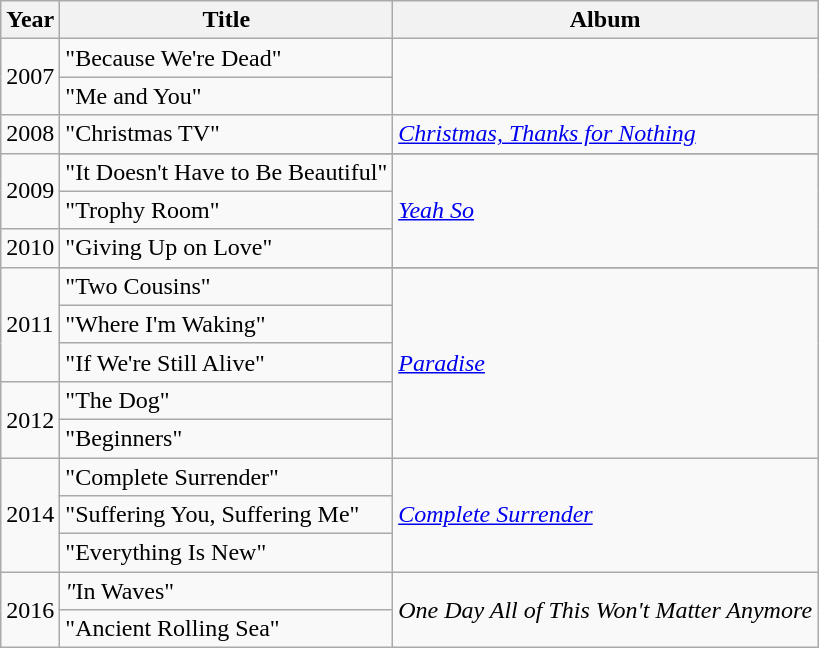<table class="wikitable">
<tr>
<th rowspan="1">Year</th>
<th rowspan="1">Title</th>
<th rowspan="1">Album</th>
</tr>
<tr>
<td rowspan="2">2007</td>
<td>"Because We're Dead"</td>
<td rowspan="2"></td>
</tr>
<tr>
<td>"Me and You"</td>
</tr>
<tr>
<td>2008</td>
<td>"Christmas TV"</td>
<td><em><a href='#'>Christmas, Thanks for Nothing</a></em></td>
</tr>
<tr>
<td rowspan="3">2009</td>
</tr>
<tr>
<td>"It Doesn't Have to Be Beautiful"</td>
<td rowspan="3"><em><a href='#'>Yeah So</a></em></td>
</tr>
<tr>
<td>"Trophy Room"</td>
</tr>
<tr>
<td>2010</td>
<td>"Giving Up on Love"</td>
</tr>
<tr>
<td rowspan="4">2011</td>
</tr>
<tr>
<td>"Two Cousins"</td>
<td rowspan="5"><a href='#'><em>Paradise</em></a></td>
</tr>
<tr>
<td>"Where I'm Waking"</td>
</tr>
<tr>
<td>"If We're Still Alive"</td>
</tr>
<tr>
<td rowspan="2">2012</td>
<td>"The Dog"</td>
</tr>
<tr>
<td>"Beginners"</td>
</tr>
<tr>
<td rowspan="3">2014</td>
<td>"Complete Surrender"</td>
<td rowspan="3"><em><a href='#'>Complete Surrender</a></em></td>
</tr>
<tr>
<td>"Suffering You, Suffering Me"</td>
</tr>
<tr>
<td>"Everything Is New"</td>
</tr>
<tr>
<td rowspan="2">2016</td>
<td><em>"</em>In Waves"<em></em></td>
<td rowspan="2"><em>One Day All of This Won't Matter Anymore</em></td>
</tr>
<tr>
<td>"Ancient Rolling Sea"</td>
</tr>
</table>
